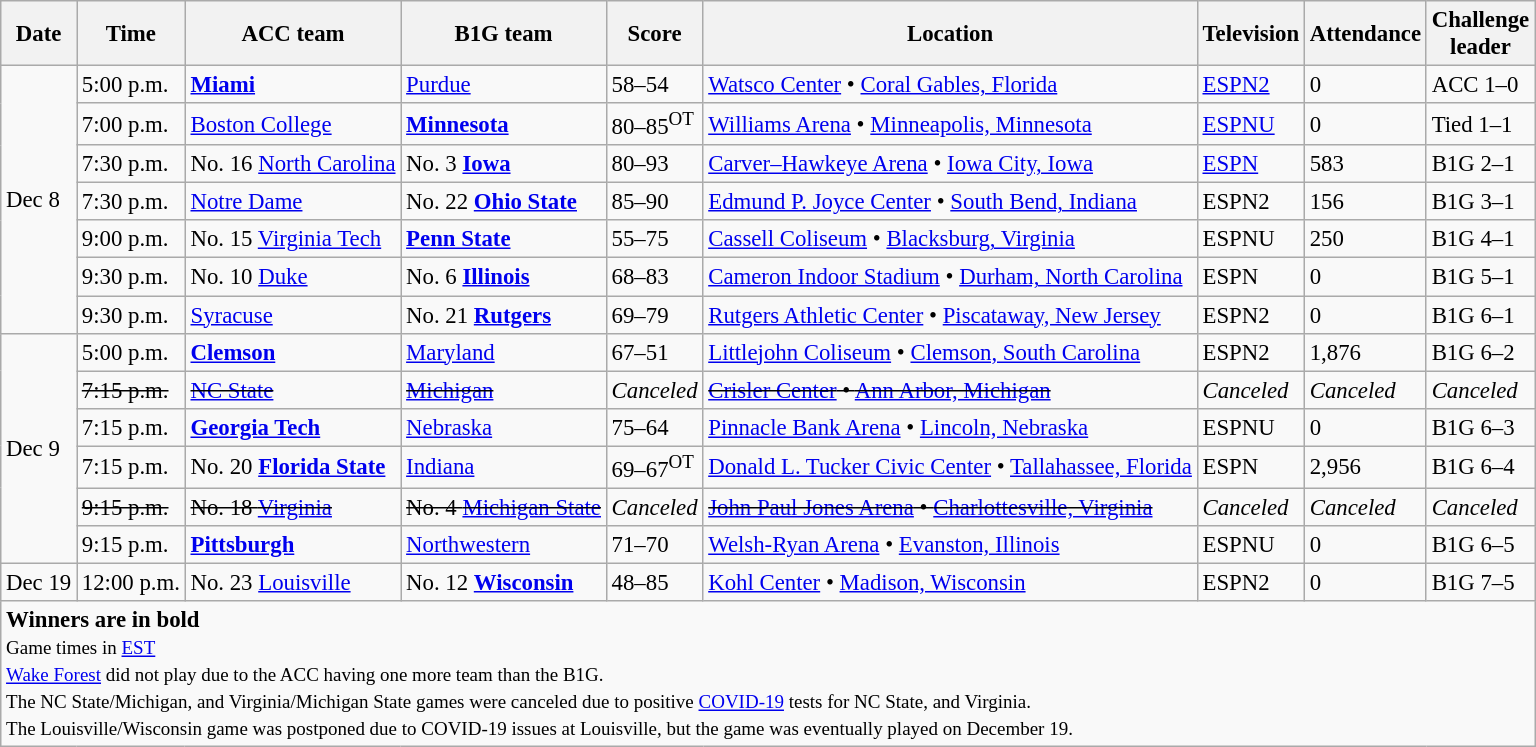<table class="wikitable" style="font-size: 95%;">
<tr>
<th>Date</th>
<th>Time</th>
<th>ACC team</th>
<th>B1G team</th>
<th>Score</th>
<th>Location</th>
<th>Television</th>
<th>Attendance</th>
<th>Challenge<br>leader</th>
</tr>
<tr>
<td rowspan=7>Dec 8</td>
<td>5:00 p.m.</td>
<td><a href='#'><strong>Miami</strong></a></td>
<td><a href='#'>Purdue</a></td>
<td>58–54</td>
<td><a href='#'>Watsco Center</a> • <a href='#'>Coral Gables, Florida</a></td>
<td><a href='#'>ESPN2</a></td>
<td>0</td>
<td>ACC 1–0</td>
</tr>
<tr>
<td>7:00 p.m.</td>
<td><a href='#'>Boston College</a></td>
<td><a href='#'><strong>Minnesota</strong></a></td>
<td>80–85<sup>OT</sup></td>
<td><a href='#'>Williams Arena</a> • <a href='#'>Minneapolis, Minnesota</a></td>
<td><a href='#'>ESPNU</a></td>
<td>0</td>
<td>Tied 1–1</td>
</tr>
<tr>
<td>7:30 p.m.</td>
<td>No. 16 <a href='#'>North Carolina</a></td>
<td>No. 3 <a href='#'><strong>Iowa</strong></a></td>
<td>80–93</td>
<td><a href='#'>Carver–Hawkeye Arena</a> • <a href='#'>Iowa City, Iowa</a></td>
<td><a href='#'>ESPN</a></td>
<td>583</td>
<td>B1G 2–1</td>
</tr>
<tr>
<td>7:30 p.m.</td>
<td><a href='#'>Notre Dame</a></td>
<td>No. 22 <a href='#'><strong>Ohio State</strong></a></td>
<td>85–90</td>
<td><a href='#'>Edmund P. Joyce Center</a> • <a href='#'>South Bend, Indiana</a></td>
<td>ESPN2</td>
<td>156</td>
<td>B1G 3–1</td>
</tr>
<tr>
<td>9:00 p.m.</td>
<td>No. 15 <a href='#'>Virginia Tech</a></td>
<td><a href='#'><strong>Penn State</strong></a></td>
<td>55–75</td>
<td><a href='#'>Cassell Coliseum</a> • <a href='#'>Blacksburg, Virginia</a></td>
<td>ESPNU</td>
<td>250</td>
<td>B1G 4–1</td>
</tr>
<tr>
<td>9:30 p.m.</td>
<td>No. 10 <a href='#'>Duke</a></td>
<td>No. 6 <a href='#'><strong>Illinois</strong></a></td>
<td>68–83</td>
<td><a href='#'>Cameron Indoor Stadium</a> • <a href='#'>Durham, North Carolina</a></td>
<td>ESPN</td>
<td>0</td>
<td>B1G 5–1</td>
</tr>
<tr>
<td>9:30 p.m.</td>
<td><a href='#'>Syracuse</a></td>
<td>No. 21 <a href='#'><strong>Rutgers</strong></a></td>
<td>69–79</td>
<td><a href='#'>Rutgers Athletic Center</a> • <a href='#'>Piscataway, New Jersey</a></td>
<td>ESPN2</td>
<td>0</td>
<td>B1G 6–1</td>
</tr>
<tr>
<td rowspan=6>Dec 9</td>
<td>5:00 p.m.</td>
<td><a href='#'><strong>Clemson</strong></a></td>
<td><a href='#'>Maryland</a></td>
<td>67–51</td>
<td><a href='#'>Littlejohn Coliseum</a> • <a href='#'>Clemson, South Carolina</a></td>
<td>ESPN2</td>
<td>1,876</td>
<td>B1G 6–2</td>
</tr>
<tr>
<td><s>7:15 p.m.</s></td>
<td><s><a href='#'>NC State</a></s></td>
<td><s><a href='#'>Michigan</a></s></td>
<td><em>Canceled</em></td>
<td><s><a href='#'>Crisler Center</a> • <a href='#'>Ann Arbor, Michigan</a></s></td>
<td><em>Canceled</em></td>
<td><em>Canceled</em></td>
<td><em>Canceled</em></td>
</tr>
<tr>
<td>7:15 p.m.</td>
<td><a href='#'><strong>Georgia Tech</strong></a></td>
<td><a href='#'>Nebraska</a></td>
<td>75–64</td>
<td><a href='#'>Pinnacle Bank Arena</a> • <a href='#'>Lincoln, Nebraska</a></td>
<td>ESPNU</td>
<td>0</td>
<td>B1G 6–3</td>
</tr>
<tr>
<td>7:15 p.m.</td>
<td>No. 20 <a href='#'><strong>Florida State</strong></a></td>
<td><a href='#'>Indiana</a></td>
<td>69–67<sup>OT</sup></td>
<td><a href='#'>Donald L. Tucker Civic Center</a> • <a href='#'>Tallahassee, Florida</a></td>
<td>ESPN</td>
<td>2,956</td>
<td>B1G 6–4</td>
</tr>
<tr>
<td><s>9:15 p.m.</s></td>
<td><s>No. 18 <a href='#'>Virginia</a></s></td>
<td><s>No. 4 <a href='#'>Michigan State</a></s></td>
<td><em>Canceled</em></td>
<td><s><a href='#'>John Paul Jones Arena</a> • <a href='#'>Charlottesville, Virginia</a></s></td>
<td><em>Canceled</em></td>
<td><em>Canceled</em></td>
<td><em>Canceled</em></td>
</tr>
<tr>
<td>9:15 p.m.</td>
<td><a href='#'><strong>Pittsburgh</strong></a></td>
<td><a href='#'>Northwestern</a></td>
<td>71–70</td>
<td><a href='#'>Welsh-Ryan Arena</a> • <a href='#'>Evanston, Illinois</a></td>
<td>ESPNU</td>
<td>0</td>
<td>B1G 6–5</td>
</tr>
<tr>
<td rowspan=1>Dec 19</td>
<td>12:00 p.m.</td>
<td>No. 23 <a href='#'>Louisville</a></td>
<td>No. 12 <a href='#'><strong>Wisconsin</strong></a></td>
<td>48–85</td>
<td><a href='#'>Kohl Center</a> • <a href='#'>Madison, Wisconsin</a></td>
<td>ESPN2</td>
<td>0</td>
<td>B1G 7–5</td>
</tr>
<tr>
<td colspan=9><strong>Winners are in bold</strong><br><small>Game times in <a href='#'>EST</a><br><a href='#'>Wake Forest</a> did not play due to the ACC having one more team than the B1G.<br>The NC State/Michigan, and Virginia/Michigan State games were canceled due to positive <a href='#'>COVID-19</a> tests for NC State, and Virginia.<br>The Louisville/Wisconsin game was postponed due to COVID-19 issues at Louisville, but the game was eventually played on December 19.</small></td>
</tr>
</table>
